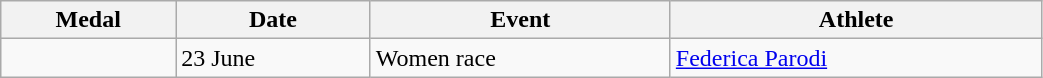<table class="wikitable sortable" width=55% style="font-size:100%; text-align:left;">
<tr>
<th>Medal</th>
<th>Date</th>
<th>Event</th>
<th>Athlete</th>
</tr>
<tr>
<td></td>
<td>23 June</td>
<td>Women race</td>
<td><a href='#'>Federica Parodi</a></td>
</tr>
</table>
